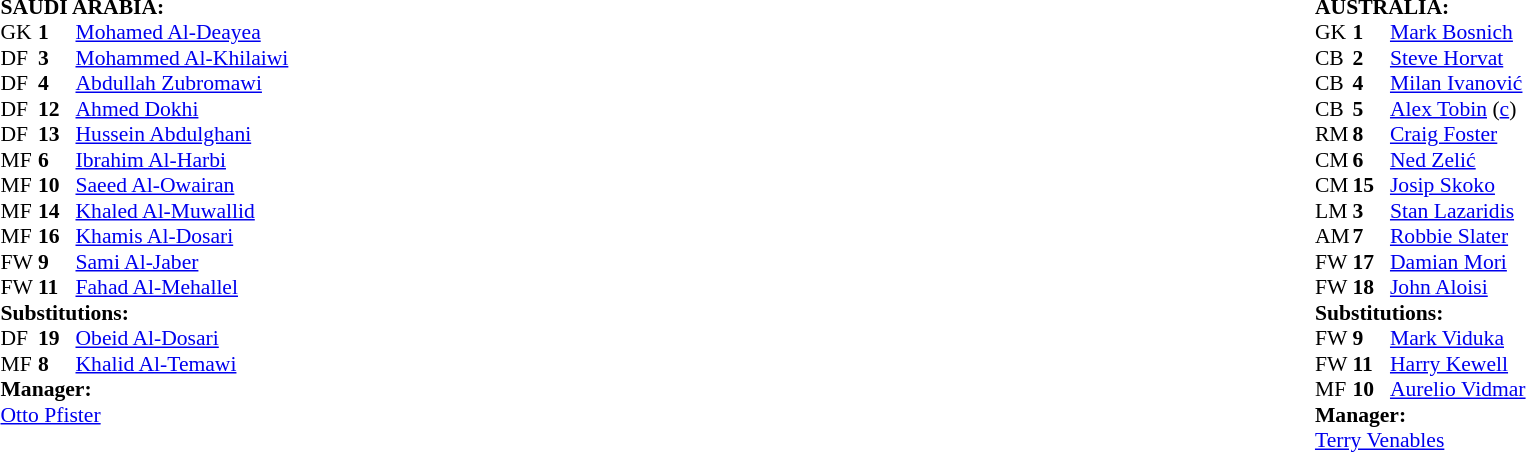<table width="100%">
<tr>
<td valign="top" width="50%"><br><table style="font-size: 90%" cellspacing="0" cellpadding="0">
<tr>
<td colspan=4><br><strong>SAUDI ARABIA:</strong></td>
</tr>
<tr>
<th width=25></th>
<th width=25></th>
</tr>
<tr>
<td>GK</td>
<td><strong>1</strong></td>
<td><a href='#'>Mohamed Al-Deayea</a></td>
</tr>
<tr>
<td>DF</td>
<td><strong>3</strong></td>
<td><a href='#'>Mohammed Al-Khilaiwi</a> </td>
<td></td>
</tr>
<tr>
<td>DF</td>
<td><strong>4</strong></td>
<td><a href='#'>Abdullah Zubromawi</a></td>
</tr>
<tr>
<td>DF</td>
<td><strong>12</strong></td>
<td><a href='#'>Ahmed Dokhi</a></td>
</tr>
<tr>
<td>DF</td>
<td><strong>13</strong></td>
<td><a href='#'>Hussein Abdulghani</a></td>
</tr>
<tr>
<td>MF</td>
<td><strong>6</strong></td>
<td><a href='#'>Ibrahim Al-Harbi</a></td>
</tr>
<tr>
<td>MF</td>
<td><strong>10</strong></td>
<td><a href='#'>Saeed Al-Owairan</a></td>
</tr>
<tr>
<td>MF</td>
<td><strong>14</strong></td>
<td><a href='#'>Khaled Al-Muwallid</a></td>
<td></td>
<td></td>
</tr>
<tr>
<td>MF</td>
<td><strong>16</strong></td>
<td><a href='#'>Khamis Al-Dosari</a></td>
</tr>
<tr>
<td>FW</td>
<td><strong>9</strong></td>
<td><a href='#'>Sami Al-Jaber</a></td>
</tr>
<tr>
<td>FW</td>
<td><strong>11</strong></td>
<td><a href='#'>Fahad Al-Mehallel</a></td>
<td></td>
<td></td>
</tr>
<tr>
<td colspan=3><strong>Substitutions:</strong></td>
</tr>
<tr>
<td>DF</td>
<td><strong>19</strong></td>
<td><a href='#'>Obeid Al-Dosari</a></td>
<td></td>
<td></td>
</tr>
<tr>
<td>MF</td>
<td><strong>8</strong></td>
<td><a href='#'>Khalid Al-Temawi</a></td>
<td></td>
<td></td>
</tr>
<tr>
<td colspan=3><strong>Manager:</strong></td>
</tr>
<tr>
<td colspan="4"> <a href='#'>Otto Pfister</a></td>
</tr>
</table>
</td>
<td valign="top"></td>
<td valign="top"></td>
<td valign="top" width="50%"><br><table style="font-size: 90%" cellspacing="0" cellpadding="0" align="center">
<tr>
<td colspan=4><br><strong>AUSTRALIA:</strong></td>
</tr>
<tr>
<th width=25></th>
<th width=25></th>
</tr>
<tr>
<td>GK</td>
<td><strong>1</strong></td>
<td><a href='#'>Mark Bosnich</a></td>
</tr>
<tr>
<td>CB</td>
<td><strong>2</strong></td>
<td><a href='#'>Steve Horvat</a></td>
<td></td>
</tr>
<tr>
<td>CB</td>
<td><strong>4</strong></td>
<td><a href='#'>Milan Ivanović</a></td>
<td></td>
</tr>
<tr>
<td>CB</td>
<td><strong>5</strong></td>
<td><a href='#'>Alex Tobin</a> (<a href='#'>c</a>)</td>
</tr>
<tr>
<td>RM</td>
<td><strong>8</strong></td>
<td><a href='#'>Craig Foster</a></td>
</tr>
<tr>
<td>CM</td>
<td><strong>6</strong></td>
<td><a href='#'>Ned Zelić</a></td>
</tr>
<tr>
<td>CM</td>
<td><strong>15</strong></td>
<td><a href='#'>Josip Skoko</a></td>
<td></td>
<td></td>
</tr>
<tr>
<td>LM</td>
<td><strong>3</strong></td>
<td><a href='#'>Stan Lazaridis</a></td>
</tr>
<tr>
<td>AM</td>
<td><strong>7</strong></td>
<td><a href='#'>Robbie Slater</a></td>
</tr>
<tr>
<td>FW</td>
<td><strong>17</strong></td>
<td><a href='#'>Damian Mori</a></td>
<td></td>
<td></td>
</tr>
<tr>
<td>FW</td>
<td><strong>18</strong></td>
<td><a href='#'>John Aloisi</a></td>
<td></td>
<td></td>
</tr>
<tr>
<td colspan=3><strong>Substitutions:</strong></td>
</tr>
<tr>
<td>FW</td>
<td><strong>9</strong></td>
<td><a href='#'>Mark Viduka</a></td>
<td></td>
<td></td>
</tr>
<tr>
<td>FW</td>
<td><strong>11</strong></td>
<td><a href='#'>Harry Kewell</a></td>
<td></td>
<td></td>
</tr>
<tr>
<td>MF</td>
<td><strong>10</strong></td>
<td><a href='#'>Aurelio Vidmar</a></td>
<td></td>
<td></td>
</tr>
<tr>
<td colspan=3><strong>Manager:</strong></td>
</tr>
<tr>
<td colspan="4"> <a href='#'>Terry Venables</a></td>
</tr>
</table>
</td>
</tr>
</table>
